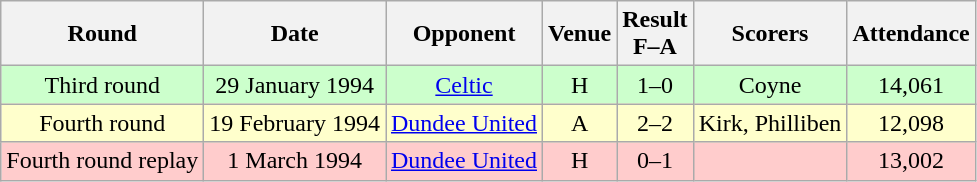<table class="wikitable sortable" style="text-align:center;">
<tr>
<th>Round</th>
<th>Date</th>
<th>Opponent</th>
<th>Venue</th>
<th>Result<br>F–A</th>
<th class="unsortable">Scorers</th>
<th>Attendance</th>
</tr>
<tr bgcolor="#CCFFCC">
<td>Third round</td>
<td>29 January 1994</td>
<td><a href='#'>Celtic</a></td>
<td>H</td>
<td>1–0</td>
<td>Coyne</td>
<td>14,061</td>
</tr>
<tr bgcolor="#FFFFCC">
<td>Fourth round</td>
<td>19 February 1994</td>
<td><a href='#'>Dundee United</a></td>
<td>A</td>
<td>2–2</td>
<td>Kirk, Philliben</td>
<td>12,098</td>
</tr>
<tr bgcolor="#FFCCCC">
<td>Fourth round replay</td>
<td>1 March 1994</td>
<td><a href='#'>Dundee United</a></td>
<td>H</td>
<td>0–1</td>
<td></td>
<td>13,002</td>
</tr>
</table>
